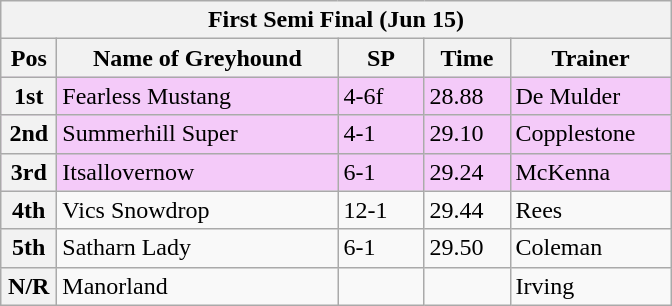<table class="wikitable">
<tr>
<th colspan="6">First Semi Final (Jun 15)</th>
</tr>
<tr>
<th width=30>Pos</th>
<th width=180>Name of Greyhound</th>
<th width=50>SP</th>
<th width=50>Time</th>
<th width=100>Trainer</th>
</tr>
<tr style="background: #f4caf9;">
<th>1st</th>
<td>Fearless Mustang</td>
<td>4-6f</td>
<td>28.88</td>
<td>De Mulder</td>
</tr>
<tr style="background: #f4caf9;">
<th>2nd</th>
<td>Summerhill Super</td>
<td>4-1</td>
<td>29.10</td>
<td>Copplestone</td>
</tr>
<tr style="background: #f4caf9;">
<th>3rd</th>
<td>Itsallovernow</td>
<td>6-1</td>
<td>29.24</td>
<td>McKenna</td>
</tr>
<tr>
<th>4th</th>
<td>Vics Snowdrop</td>
<td>12-1</td>
<td>29.44</td>
<td>Rees</td>
</tr>
<tr>
<th>5th</th>
<td>Satharn Lady</td>
<td>6-1</td>
<td>29.50</td>
<td>Coleman</td>
</tr>
<tr>
<th>N/R</th>
<td>Manorland</td>
<td></td>
<td></td>
<td>Irving</td>
</tr>
</table>
